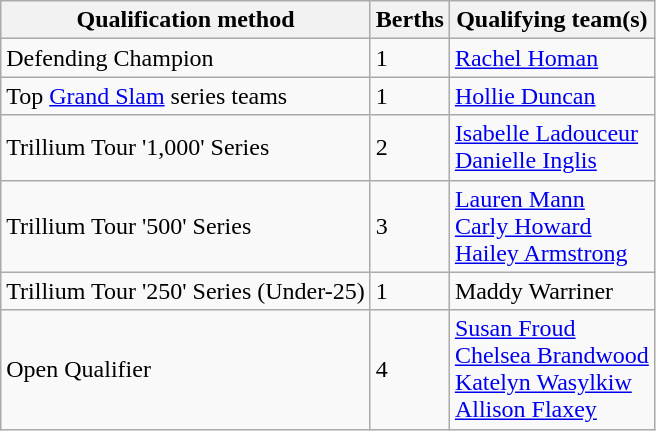<table class="wikitable">
<tr>
<th scope="col">Qualification method</th>
<th scope="col">Berths</th>
<th scope="col">Qualifying team(s)</th>
</tr>
<tr>
<td>Defending Champion</td>
<td>1</td>
<td><a href='#'>Rachel Homan</a></td>
</tr>
<tr>
<td>Top <a href='#'>Grand Slam</a> series teams</td>
<td>1</td>
<td><a href='#'>Hollie Duncan</a></td>
</tr>
<tr>
<td>Trillium Tour '1,000' Series</td>
<td>2</td>
<td><a href='#'>Isabelle Ladouceur</a> <br> <a href='#'>Danielle Inglis</a></td>
</tr>
<tr>
<td>Trillium Tour '500' Series</td>
<td>3</td>
<td><a href='#'>Lauren Mann</a> <br> <a href='#'>Carly Howard</a> <br> <a href='#'>Hailey Armstrong</a></td>
</tr>
<tr>
<td>Trillium Tour '250' Series (Under-25)</td>
<td>1</td>
<td>Maddy Warriner</td>
</tr>
<tr>
<td>Open Qualifier</td>
<td>4</td>
<td><a href='#'>Susan Froud</a> <br> <a href='#'>Chelsea Brandwood</a> <br> <a href='#'>Katelyn Wasylkiw</a> <br> <a href='#'>Allison Flaxey</a></td>
</tr>
</table>
